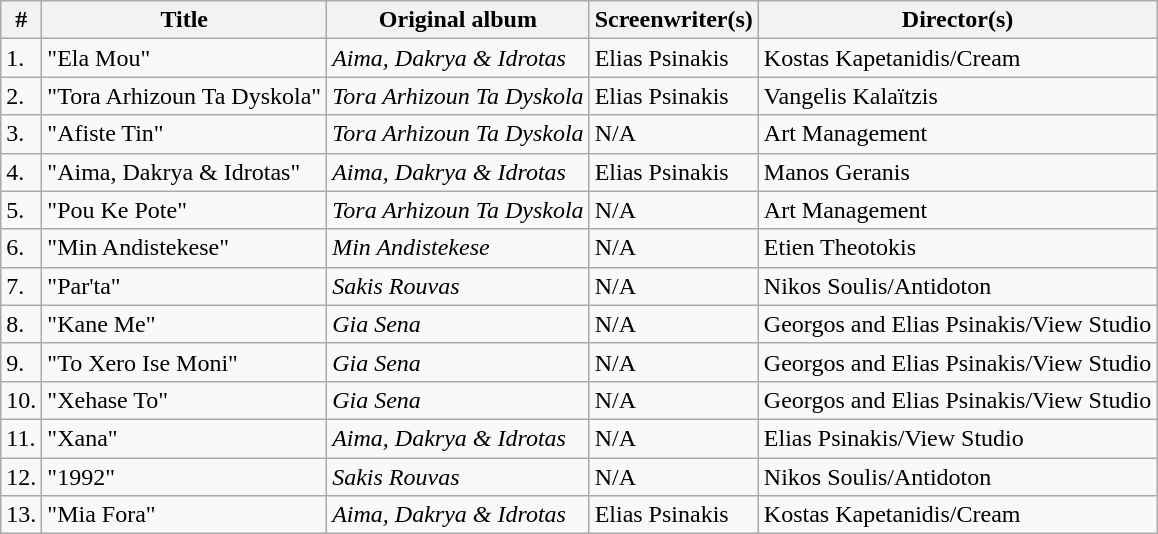<table class="wikitable" border="1">
<tr>
<th>#</th>
<th>Title</th>
<th>Original album</th>
<th>Screenwriter(s)</th>
<th>Director(s)</th>
</tr>
<tr>
<td>1.</td>
<td>"Ela Mou"</td>
<td><em>Aima, Dakrya & Idrotas</em></td>
<td>Elias Psinakis</td>
<td>Kostas Kapetanidis/Cream</td>
</tr>
<tr>
<td>2.</td>
<td>"Tora Arhizoun Ta Dyskola"</td>
<td><em>Tora Arhizoun Ta Dyskola</em></td>
<td>Elias Psinakis</td>
<td>Vangelis Kalaïtzis</td>
</tr>
<tr>
<td>3.</td>
<td>"Afiste Tin"</td>
<td><em>Tora Arhizoun Ta Dyskola</em></td>
<td>N/A</td>
<td>Art Management</td>
</tr>
<tr>
<td>4.</td>
<td>"Aima, Dakrya & Idrotas"</td>
<td><em>Aima, Dakrya & Idrotas</em></td>
<td>Elias Psinakis</td>
<td>Manos Geranis</td>
</tr>
<tr>
<td>5.</td>
<td>"Pou Ke Pote"</td>
<td><em>Tora Arhizoun Ta Dyskola</em></td>
<td>N/A</td>
<td>Art Management</td>
</tr>
<tr>
<td>6.</td>
<td>"Min Andistekese"</td>
<td><em>Min Andistekese</em></td>
<td>N/A</td>
<td>Etien Theotokis</td>
</tr>
<tr>
<td>7.</td>
<td>"Par'ta"</td>
<td><em>Sakis Rouvas</em></td>
<td>N/A</td>
<td>Nikos Soulis/Antidoton</td>
</tr>
<tr>
<td>8.</td>
<td>"Kane Me"</td>
<td><em>Gia Sena</em></td>
<td>N/A</td>
<td>Georgos and Elias Psinakis/View Studio</td>
</tr>
<tr>
<td>9.</td>
<td>"To Xero Ise Moni"</td>
<td><em>Gia Sena</em></td>
<td>N/A</td>
<td>Georgos and Elias Psinakis/View Studio</td>
</tr>
<tr>
<td>10.</td>
<td>"Xehase To"</td>
<td><em>Gia Sena</em></td>
<td>N/A</td>
<td>Georgos and Elias Psinakis/View Studio</td>
</tr>
<tr>
<td>11.</td>
<td>"Xana"</td>
<td><em>Aima, Dakrya & Idrotas</em></td>
<td>N/A</td>
<td>Elias Psinakis/View Studio</td>
</tr>
<tr>
<td>12.</td>
<td>"1992"</td>
<td><em>Sakis Rouvas</em></td>
<td>N/A</td>
<td>Nikos Soulis/Antidoton</td>
</tr>
<tr>
<td>13.</td>
<td>"Mia Fora"</td>
<td><em>Aima, Dakrya & Idrotas</em></td>
<td>Elias Psinakis</td>
<td>Kostas Kapetanidis/Cream</td>
</tr>
</table>
